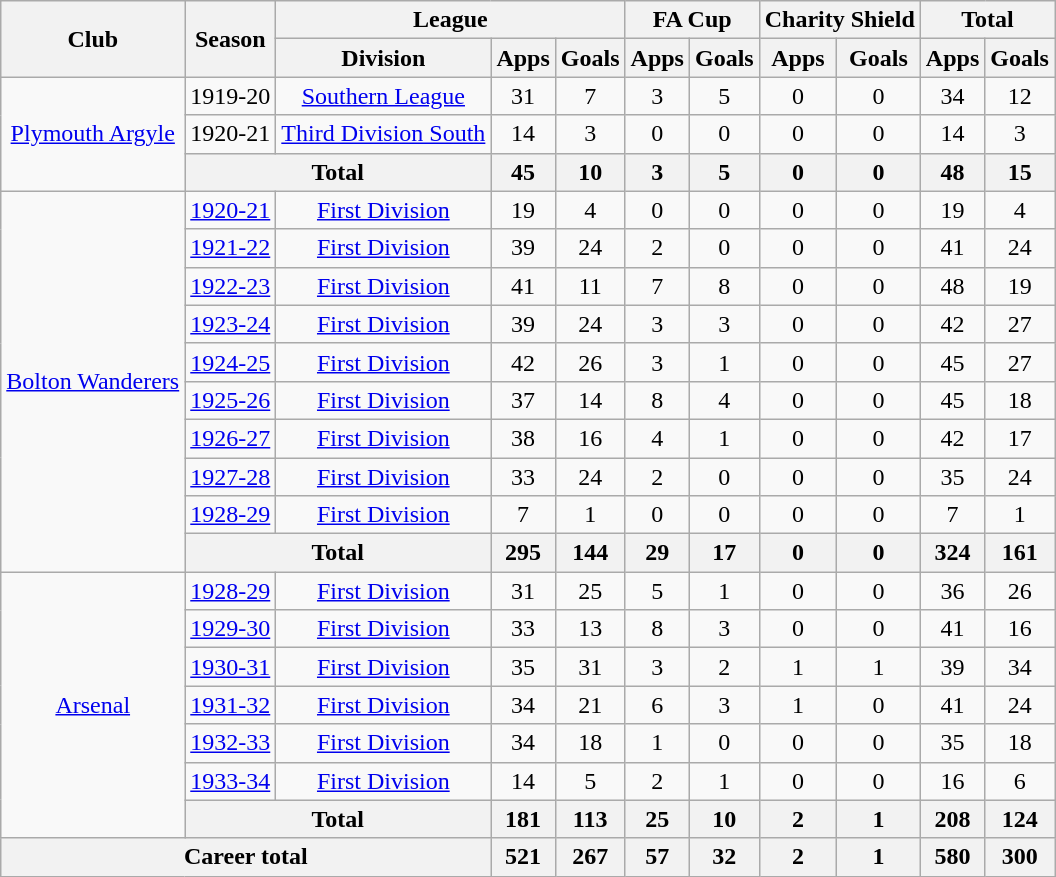<table class="wikitable" style="text-align:center">
<tr>
<th rowspan="2">Club</th>
<th rowspan="2">Season</th>
<th colspan="3">League</th>
<th colspan="2">FA Cup</th>
<th colspan="2">Charity Shield</th>
<th colspan="2">Total</th>
</tr>
<tr>
<th>Division</th>
<th>Apps</th>
<th>Goals</th>
<th>Apps</th>
<th>Goals</th>
<th>Apps</th>
<th>Goals</th>
<th>Apps</th>
<th>Goals</th>
</tr>
<tr>
<td rowspan="3"><a href='#'>Plymouth Argyle</a></td>
<td>1919-20</td>
<td><a href='#'>Southern League</a></td>
<td>31</td>
<td>7</td>
<td>3</td>
<td>5</td>
<td>0</td>
<td>0</td>
<td>34</td>
<td>12</td>
</tr>
<tr>
<td>1920-21</td>
<td><a href='#'>Third Division South</a></td>
<td>14</td>
<td>3</td>
<td>0</td>
<td>0</td>
<td>0</td>
<td>0</td>
<td>14</td>
<td>3</td>
</tr>
<tr>
<th colspan="2">Total</th>
<th>45</th>
<th>10</th>
<th>3</th>
<th>5</th>
<th>0</th>
<th>0</th>
<th>48</th>
<th>15</th>
</tr>
<tr>
<td rowspan="10"><a href='#'>Bolton Wanderers</a></td>
<td><a href='#'>1920-21</a></td>
<td><a href='#'>First Division</a></td>
<td>19</td>
<td>4</td>
<td>0</td>
<td>0</td>
<td>0</td>
<td>0</td>
<td>19</td>
<td>4</td>
</tr>
<tr>
<td><a href='#'>1921-22</a></td>
<td><a href='#'>First Division</a></td>
<td>39</td>
<td>24</td>
<td>2</td>
<td>0</td>
<td>0</td>
<td>0</td>
<td>41</td>
<td>24</td>
</tr>
<tr>
<td><a href='#'>1922-23</a></td>
<td><a href='#'>First Division</a></td>
<td>41</td>
<td>11</td>
<td>7</td>
<td>8</td>
<td>0</td>
<td>0</td>
<td>48</td>
<td>19</td>
</tr>
<tr>
<td><a href='#'>1923-24</a></td>
<td><a href='#'>First Division</a></td>
<td>39</td>
<td>24</td>
<td>3</td>
<td>3</td>
<td>0</td>
<td>0</td>
<td>42</td>
<td>27</td>
</tr>
<tr>
<td><a href='#'>1924-25</a></td>
<td><a href='#'>First Division</a></td>
<td>42</td>
<td>26</td>
<td>3</td>
<td>1</td>
<td>0</td>
<td>0</td>
<td>45</td>
<td>27</td>
</tr>
<tr>
<td><a href='#'>1925-26</a></td>
<td><a href='#'>First Division</a></td>
<td>37</td>
<td>14</td>
<td>8</td>
<td>4</td>
<td>0</td>
<td>0</td>
<td>45</td>
<td>18</td>
</tr>
<tr>
<td><a href='#'>1926-27</a></td>
<td><a href='#'>First Division</a></td>
<td>38</td>
<td>16</td>
<td>4</td>
<td>1</td>
<td>0</td>
<td>0</td>
<td>42</td>
<td>17</td>
</tr>
<tr>
<td><a href='#'>1927-28</a></td>
<td><a href='#'>First Division</a></td>
<td>33</td>
<td>24</td>
<td>2</td>
<td>0</td>
<td>0</td>
<td>0</td>
<td>35</td>
<td>24</td>
</tr>
<tr>
<td><a href='#'>1928-29</a></td>
<td><a href='#'>First Division</a></td>
<td>7</td>
<td>1</td>
<td>0</td>
<td>0</td>
<td>0</td>
<td>0</td>
<td>7</td>
<td>1</td>
</tr>
<tr>
<th colspan="2">Total</th>
<th>295</th>
<th>144</th>
<th>29</th>
<th>17</th>
<th>0</th>
<th>0</th>
<th>324</th>
<th>161</th>
</tr>
<tr>
<td rowspan="7"><a href='#'>Arsenal</a></td>
<td><a href='#'>1928-29</a></td>
<td><a href='#'>First Division</a></td>
<td>31</td>
<td>25</td>
<td>5</td>
<td>1</td>
<td>0</td>
<td>0</td>
<td>36</td>
<td>26</td>
</tr>
<tr>
<td><a href='#'>1929-30</a></td>
<td><a href='#'>First Division</a></td>
<td>33</td>
<td>13</td>
<td>8</td>
<td>3</td>
<td>0</td>
<td>0</td>
<td>41</td>
<td>16</td>
</tr>
<tr>
<td><a href='#'>1930-31</a></td>
<td><a href='#'>First Division</a></td>
<td>35</td>
<td>31</td>
<td>3</td>
<td>2</td>
<td>1</td>
<td>1</td>
<td>39</td>
<td>34</td>
</tr>
<tr>
<td><a href='#'>1931-32</a></td>
<td><a href='#'>First Division</a></td>
<td>34</td>
<td>21</td>
<td>6</td>
<td>3</td>
<td>1</td>
<td>0</td>
<td>41</td>
<td>24</td>
</tr>
<tr>
<td><a href='#'>1932-33</a></td>
<td><a href='#'>First Division</a></td>
<td>34</td>
<td>18</td>
<td>1</td>
<td>0</td>
<td>0</td>
<td>0</td>
<td>35</td>
<td>18</td>
</tr>
<tr>
<td><a href='#'>1933-34</a></td>
<td><a href='#'>First Division</a></td>
<td>14</td>
<td>5</td>
<td>2</td>
<td>1</td>
<td>0</td>
<td>0</td>
<td>16</td>
<td>6</td>
</tr>
<tr>
<th colspan="2">Total</th>
<th>181</th>
<th>113</th>
<th>25</th>
<th>10</th>
<th>2</th>
<th>1</th>
<th>208</th>
<th>124</th>
</tr>
<tr>
<th colspan="3">Career total</th>
<th>521</th>
<th>267</th>
<th>57</th>
<th>32</th>
<th>2</th>
<th>1</th>
<th>580</th>
<th>300</th>
</tr>
</table>
